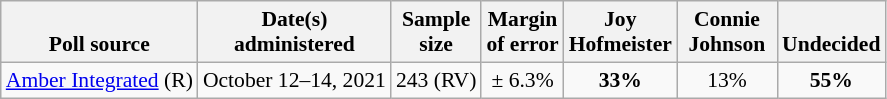<table class="wikitable" style="font-size:90%;text-align:center;">
<tr style="vertical-align:bottom">
<th>Poll source</th>
<th>Date(s)<br>administered</th>
<th>Sample<br>size</th>
<th>Margin<br>of error</th>
<th style="width:60px;">Joy<br>Hofmeister</th>
<th style="width:60px;">Connie<br>Johnson</th>
<th>Undecided</th>
</tr>
<tr>
<td style="text-align:left;"><a href='#'>Amber Integrated</a> (R)</td>
<td>October 12–14, 2021</td>
<td>243 (RV)</td>
<td>± 6.3%</td>
<td><strong>33%</strong></td>
<td>13%</td>
<td><strong>55%</strong></td>
</tr>
</table>
